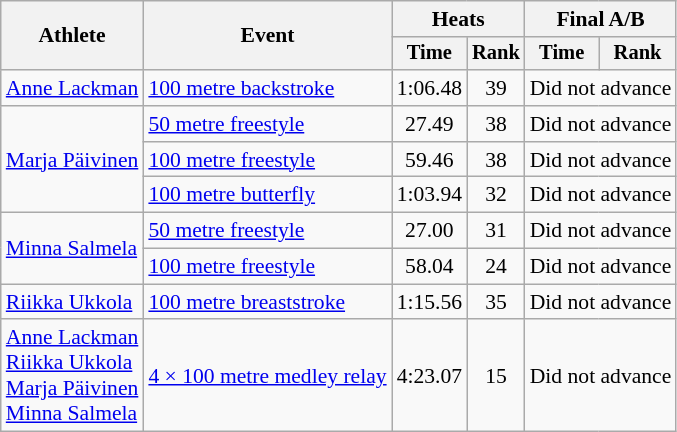<table class="wikitable" style="font-size:90%">
<tr>
<th rowspan="2">Athlete</th>
<th rowspan="2">Event</th>
<th colspan=2>Heats</th>
<th colspan=2>Final A/B</th>
</tr>
<tr style="font-size:95%">
<th>Time</th>
<th>Rank</th>
<th>Time</th>
<th>Rank</th>
</tr>
<tr align=center>
<td align=left><a href='#'>Anne Lackman</a></td>
<td align=left><a href='#'>100 metre backstroke</a></td>
<td>1:06.48</td>
<td>39</td>
<td colspan=2>Did not advance</td>
</tr>
<tr align=center>
<td align=left rowspan=3><a href='#'>Marja Päivinen</a></td>
<td align=left><a href='#'>50 metre freestyle</a></td>
<td>27.49</td>
<td>38</td>
<td colspan=2>Did not advance</td>
</tr>
<tr align=center>
<td align=left><a href='#'>100 metre freestyle</a></td>
<td>59.46</td>
<td>38</td>
<td colspan=2>Did not advance</td>
</tr>
<tr align=center>
<td align=left><a href='#'>100 metre butterfly</a></td>
<td>1:03.94</td>
<td>32</td>
<td colspan=2>Did not advance</td>
</tr>
<tr align=center>
<td align=left rowspan=2><a href='#'>Minna Salmela</a></td>
<td align=left><a href='#'>50 metre freestyle</a></td>
<td>27.00</td>
<td>31</td>
<td colspan=2>Did not advance</td>
</tr>
<tr align=center>
<td align=left><a href='#'>100 metre freestyle</a></td>
<td>58.04</td>
<td>24</td>
<td colspan=2>Did not advance</td>
</tr>
<tr align=center>
<td align=left><a href='#'>Riikka Ukkola</a></td>
<td align=left><a href='#'>100 metre breaststroke</a></td>
<td>1:15.56</td>
<td>35</td>
<td colspan=2>Did not advance</td>
</tr>
<tr align=center>
<td align=left><a href='#'>Anne Lackman</a><br><a href='#'>Riikka Ukkola</a><br><a href='#'>Marja Päivinen</a><br><a href='#'>Minna Salmela</a></td>
<td align=left><a href='#'>4 × 100 metre medley relay</a></td>
<td>4:23.07</td>
<td>15</td>
<td colspan=2>Did not advance</td>
</tr>
</table>
